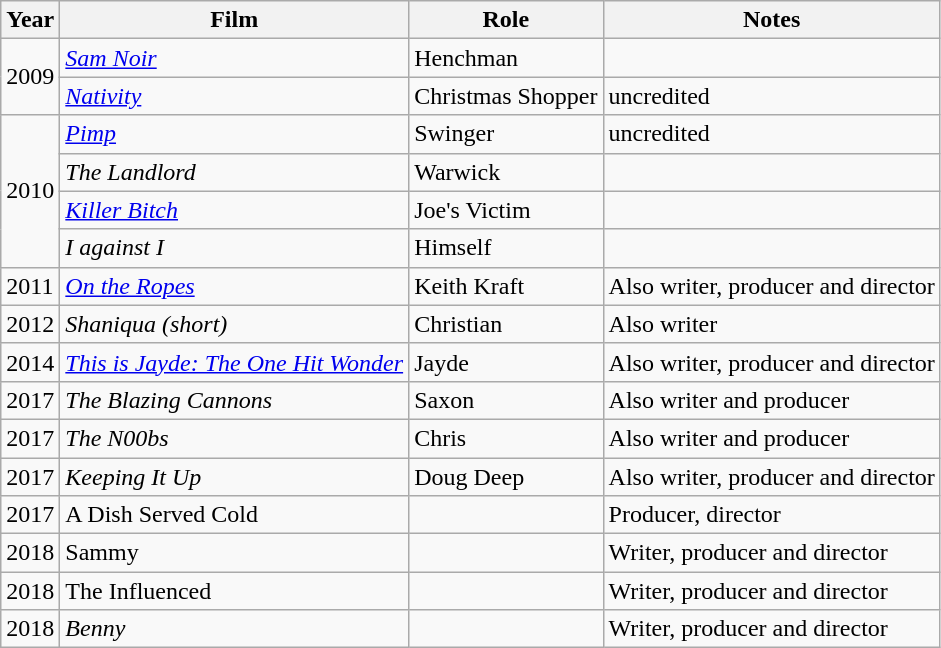<table class="wikitable">
<tr>
<th>Year</th>
<th>Film</th>
<th>Role</th>
<th>Notes</th>
</tr>
<tr>
<td rowspan="2">2009</td>
<td><em><a href='#'>Sam Noir</a></em></td>
<td>Henchman</td>
<td></td>
</tr>
<tr>
<td><em><a href='#'>Nativity</a></em></td>
<td>Christmas Shopper</td>
<td>uncredited</td>
</tr>
<tr>
<td rowspan="4">2010</td>
<td><em><a href='#'>Pimp</a></em></td>
<td>Swinger</td>
<td>uncredited</td>
</tr>
<tr>
<td><em>The Landlord</em></td>
<td>Warwick</td>
<td></td>
</tr>
<tr>
<td><em><a href='#'>Killer Bitch</a></em></td>
<td>Joe's Victim</td>
<td></td>
</tr>
<tr>
<td><em>I against I</em></td>
<td>Himself</td>
<td></td>
</tr>
<tr>
<td rowspan="1">2011</td>
<td><em><a href='#'>On the Ropes</a></em></td>
<td>Keith Kraft</td>
<td>Also writer, producer and director</td>
</tr>
<tr>
<td rowspan="1">2012</td>
<td><em>Shaniqua (short)</em></td>
<td>Christian</td>
<td>Also writer</td>
</tr>
<tr>
<td rowspan="1">2014</td>
<td><em><a href='#'>This is Jayde: The One Hit Wonder</a></em></td>
<td>Jayde</td>
<td>Also writer, producer and director</td>
</tr>
<tr>
<td rowspan="1">2017</td>
<td><em>The Blazing Cannons</em></td>
<td>Saxon</td>
<td>Also writer and producer</td>
</tr>
<tr>
<td rowspan="1">2017</td>
<td><em>The N00bs</em></td>
<td>Chris</td>
<td>Also writer and producer</td>
</tr>
<tr>
<td rowspan="1">2017</td>
<td><em>Keeping It Up</em></td>
<td>Doug Deep</td>
<td>Also writer, producer and director</td>
</tr>
<tr>
<td>2017</td>
<td>A Dish Served Cold</td>
<td></td>
<td>Producer, director</td>
</tr>
<tr>
<td>2018</td>
<td>Sammy</td>
<td></td>
<td>Writer, producer and director</td>
</tr>
<tr>
<td>2018</td>
<td>The Influenced</td>
<td></td>
<td>Writer, producer and director</td>
</tr>
<tr>
<td rowspan="1">2018</td>
<td><em>Benny</em></td>
<td></td>
<td>Writer, producer and director</td>
</tr>
</table>
